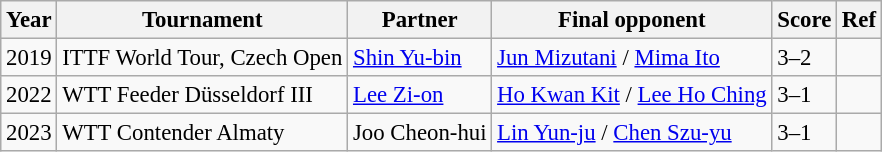<table class="wikitable" style="font-size: 95%;">
<tr>
<th>Year</th>
<th>Tournament</th>
<th>Partner</th>
<th>Final opponent</th>
<th>Score</th>
<th>Ref</th>
</tr>
<tr>
<td>2019</td>
<td>ITTF World Tour, Czech Open</td>
<td><a href='#'>Shin Yu-bin</a></td>
<td> <a href='#'>Jun Mizutani</a> / <a href='#'>Mima Ito</a></td>
<td>3–2</td>
<td></td>
</tr>
<tr>
<td>2022</td>
<td>WTT Feeder Düsseldorf III</td>
<td><a href='#'>Lee Zi-on</a></td>
<td> <a href='#'>Ho Kwan Kit</a> / <a href='#'>Lee Ho Ching</a></td>
<td>3–1</td>
<td></td>
</tr>
<tr>
<td>2023</td>
<td>WTT Contender Almaty</td>
<td>Joo Cheon-hui</td>
<td> <a href='#'>Lin Yun-ju</a> / <a href='#'>Chen Szu-yu</a></td>
<td>3–1</td>
<td></td>
</tr>
</table>
